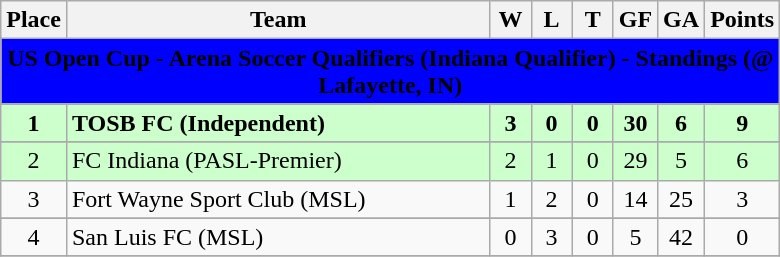<table class="wikitable" style="text-align: center;">
<tr>
<th width="25">Place</th>
<th width="275">Team</th>
<th width="20">W</th>
<th width="20">L</th>
<th width="20">T</th>
<th width="20">GF</th>
<th width="20">GA</th>
<th width="25">Points</th>
</tr>
<tr>
<th style="background:blue;" colspan="9"><span>US Open Cup - Arena Soccer Qualifiers (Indiana Qualifier) - Standings (@ Lafayette, IN)</span></th>
</tr>
<tr>
</tr>
<tr style="background:#cfc;">
<td><strong>1</strong></td>
<td align=left><strong>TOSB FC (Independent)</strong></td>
<td><strong>3</strong></td>
<td><strong>0</strong></td>
<td><strong>0</strong></td>
<td><strong>30</strong></td>
<td><strong>6</strong></td>
<td><strong>9</strong></td>
</tr>
<tr>
</tr>
<tr style="background:#cfc;">
<td>2</td>
<td align=left>FC Indiana (PASL-Premier)</td>
<td>2</td>
<td>1</td>
<td>0</td>
<td>29</td>
<td>5</td>
<td>6</td>
</tr>
<tr>
<td>3</td>
<td align=left>Fort Wayne Sport Club (MSL)</td>
<td>1</td>
<td>2</td>
<td>0</td>
<td>14</td>
<td>25</td>
<td>3</td>
</tr>
<tr>
</tr>
<tr>
<td>4</td>
<td align=left>San Luis FC (MSL)</td>
<td>0</td>
<td>3</td>
<td>0</td>
<td>5</td>
<td>42</td>
<td>0</td>
</tr>
<tr>
</tr>
</table>
